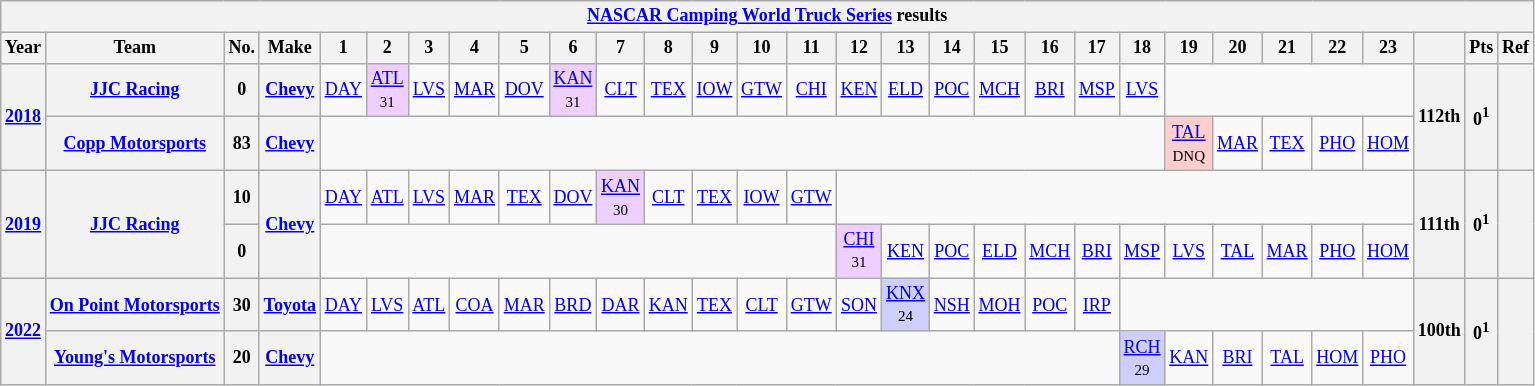<table class="wikitable" style="text-align:center; font-size:75%">
<tr>
<th colspan=45><a href='#'>NASCAR Camping World Truck Series</a> results</th>
</tr>
<tr>
<th>Year</th>
<th>Team</th>
<th>No.</th>
<th>Make</th>
<th>1</th>
<th>2</th>
<th>3</th>
<th>4</th>
<th>5</th>
<th>6</th>
<th>7</th>
<th>8</th>
<th>9</th>
<th>10</th>
<th>11</th>
<th>12</th>
<th>13</th>
<th>14</th>
<th>15</th>
<th>16</th>
<th>17</th>
<th>18</th>
<th>19</th>
<th>20</th>
<th>21</th>
<th>22</th>
<th>23</th>
<th></th>
<th>Pts</th>
<th>Ref</th>
</tr>
<tr>
<th rowspan=2><a href='#'>2018</a></th>
<th><a href='#'>JJC Racing</a></th>
<th>0</th>
<th><a href='#'>Chevy</a></th>
<td><a href='#'>DAY</a></td>
<td style="background:#EFCFFF;"><a href='#'>ATL</a><br><small>31</small></td>
<td><a href='#'>LVS</a></td>
<td><a href='#'>MAR</a></td>
<td><a href='#'>DOV</a></td>
<td style="background:#EFCFFF;"><a href='#'>KAN</a><br><small>31</small></td>
<td><a href='#'>CLT</a></td>
<td><a href='#'>TEX</a></td>
<td><a href='#'>IOW</a></td>
<td><a href='#'>GTW</a></td>
<td><a href='#'>CHI</a></td>
<td><a href='#'>KEN</a></td>
<td><a href='#'>ELD</a></td>
<td><a href='#'>POC</a></td>
<td><a href='#'>MCH</a></td>
<td><a href='#'>BRI</a></td>
<td><a href='#'>MSP</a></td>
<td><a href='#'>LVS</a></td>
<td colspan=5></td>
<th rowspan=2>112th</th>
<th rowspan=2>0<sup>1</sup></th>
<th rowspan=2></th>
</tr>
<tr>
<th><a href='#'>Copp Motorsports</a></th>
<th>83</th>
<th><a href='#'>Chevy</a></th>
<td colspan=18></td>
<td style="background:#FFCFCF;"><a href='#'>TAL</a><br><small>DNQ</small></td>
<td><a href='#'>MAR</a></td>
<td><a href='#'>TEX</a></td>
<td><a href='#'>PHO</a></td>
<td><a href='#'>HOM</a></td>
</tr>
<tr>
<th rowspan=2><a href='#'>2019</a></th>
<th rowspan=2><a href='#'>JJC Racing</a></th>
<th>10</th>
<th rowspan=2><a href='#'>Chevy</a></th>
<td><a href='#'>DAY</a></td>
<td><a href='#'>ATL</a></td>
<td><a href='#'>LVS</a></td>
<td><a href='#'>MAR</a></td>
<td><a href='#'>TEX</a></td>
<td><a href='#'>DOV</a></td>
<td style="background:#EFCFFF;"><a href='#'>KAN</a><br><small>30</small></td>
<td><a href='#'>CLT</a></td>
<td><a href='#'>TEX</a></td>
<td><a href='#'>IOW</a></td>
<td><a href='#'>GTW</a></td>
<td colspan=12></td>
<th rowspan=2>111th</th>
<th rowspan=2>0<sup>1</sup></th>
<th rowspan=2></th>
</tr>
<tr>
<th>0</th>
<td colspan=11></td>
<td style="background:#EFCFFF;"><a href='#'>CHI</a><br><small>31</small></td>
<td><a href='#'>KEN</a></td>
<td><a href='#'>POC</a></td>
<td><a href='#'>ELD</a></td>
<td><a href='#'>MCH</a></td>
<td><a href='#'>BRI</a></td>
<td><a href='#'>MSP</a></td>
<td><a href='#'>LVS</a></td>
<td><a href='#'>TAL</a></td>
<td><a href='#'>MAR</a></td>
<td><a href='#'>PHO</a></td>
<td><a href='#'>HOM</a></td>
</tr>
<tr>
<th rowspan=2><a href='#'>2022</a></th>
<th><a href='#'>On Point Motorsports</a></th>
<th>30</th>
<th><a href='#'>Toyota</a></th>
<td><a href='#'>DAY</a></td>
<td><a href='#'>LVS</a></td>
<td><a href='#'>ATL</a></td>
<td><a href='#'>COA</a></td>
<td><a href='#'>MAR</a></td>
<td><a href='#'>BRD</a></td>
<td><a href='#'>DAR</a></td>
<td><a href='#'>KAN</a></td>
<td><a href='#'>TEX</a></td>
<td><a href='#'>CLT</a></td>
<td><a href='#'>GTW</a></td>
<td><a href='#'>SON</a></td>
<td style="background:#CFCFFF;"><a href='#'>KNX</a><br><small>24</small></td>
<td><a href='#'>NSH</a></td>
<td><a href='#'>MOH</a></td>
<td><a href='#'>POC</a></td>
<td><a href='#'>IRP</a></td>
<td colspan=6></td>
<th rowspan=2>100th</th>
<th rowspan=2>0<sup>1</sup></th>
<th rowspan=2></th>
</tr>
<tr>
<th><a href='#'>Young's Motorsports</a></th>
<th>20</th>
<th><a href='#'>Chevy</a></th>
<td colspan=17></td>
<td style="background:#CFCFFF;"><a href='#'>RCH</a><br><small>29</small></td>
<td><a href='#'>KAN</a></td>
<td><a href='#'>BRI</a></td>
<td><a href='#'>TAL</a></td>
<td><a href='#'>HOM</a></td>
<td><a href='#'>PHO</a></td>
</tr>
</table>
